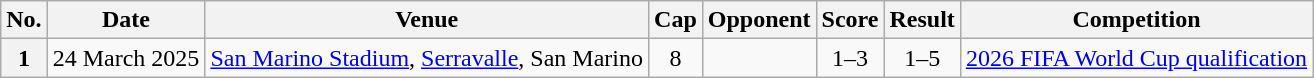<table class="wikitable sortable plainrowheaders">
<tr>
<th scope="col">No.</th>
<th scope="col">Date</th>
<th scope="col">Venue</th>
<th scope="col">Cap</th>
<th scope="col">Opponent</th>
<th scope="col">Score</th>
<th scope="col">Result</th>
<th scope="col">Competition</th>
</tr>
<tr>
<th scope="row" style="text-align:center">1</th>
<td>24 March 2025</td>
<td><a href='#'>San Marino Stadium</a>, <a href='#'>Serravalle</a>, San Marino</td>
<td align="center">8</td>
<td></td>
<td align="center">1–3</td>
<td align="center">1–5</td>
<td><a href='#'>2026 FIFA World Cup qualification</a></td>
</tr>
</table>
